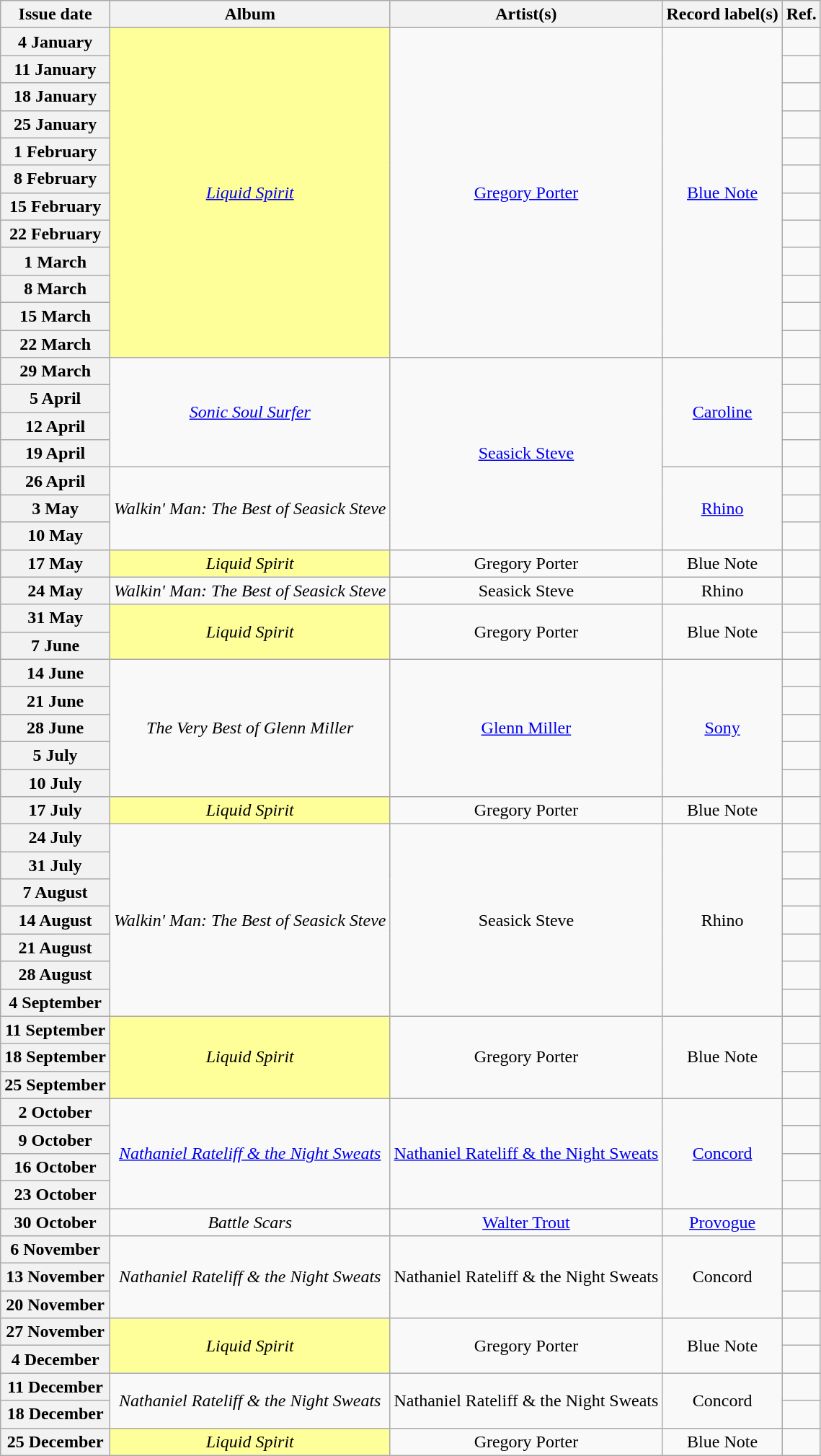<table class="wikitable plainrowheaders" style="text-align:center">
<tr>
<th scope="col">Issue date</th>
<th scope="col">Album</th>
<th scope="col">Artist(s)</th>
<th scope="col">Record label(s)</th>
<th scope="col">Ref.</th>
</tr>
<tr>
<th scope="row">4 January</th>
<td rowspan="12" style="background-color:#FFFF99"><em><a href='#'>Liquid Spirit</a></em> </td>
<td rowspan="12"><a href='#'>Gregory Porter</a></td>
<td rowspan="12"><a href='#'>Blue Note</a></td>
<td></td>
</tr>
<tr>
<th scope="row">11 January</th>
<td></td>
</tr>
<tr>
<th scope="row">18 January</th>
<td></td>
</tr>
<tr>
<th scope="row">25 January</th>
<td></td>
</tr>
<tr>
<th scope="row">1 February</th>
<td></td>
</tr>
<tr>
<th scope="row">8 February</th>
<td></td>
</tr>
<tr>
<th scope="row">15 February</th>
<td></td>
</tr>
<tr>
<th scope="row">22 February</th>
<td></td>
</tr>
<tr>
<th scope="row">1 March</th>
<td></td>
</tr>
<tr>
<th scope="row">8 March</th>
<td></td>
</tr>
<tr>
<th scope="row">15 March</th>
<td></td>
</tr>
<tr>
<th scope="row">22 March</th>
<td></td>
</tr>
<tr>
<th scope="row">29 March</th>
<td rowspan="4"><em><a href='#'>Sonic Soul Surfer</a></em></td>
<td rowspan="7"><a href='#'>Seasick Steve</a></td>
<td rowspan="4"><a href='#'>Caroline</a></td>
<td></td>
</tr>
<tr>
<th scope="row">5 April</th>
<td></td>
</tr>
<tr>
<th scope="row">12 April</th>
<td></td>
</tr>
<tr>
<th scope="row">19 April</th>
<td></td>
</tr>
<tr>
<th scope="row">26 April</th>
<td rowspan="3"><em>Walkin' Man: The Best of Seasick Steve</em></td>
<td rowspan="3"><a href='#'>Rhino</a></td>
<td></td>
</tr>
<tr>
<th scope="row">3 May</th>
<td></td>
</tr>
<tr>
<th scope="row">10 May</th>
<td></td>
</tr>
<tr>
<th scope="row">17 May</th>
<td style="background-color:#FFFF99"><em>Liquid Spirit</em> </td>
<td>Gregory Porter</td>
<td>Blue Note</td>
<td></td>
</tr>
<tr>
<th scope="row">24 May</th>
<td><em>Walkin' Man: The Best of Seasick Steve</em></td>
<td>Seasick Steve</td>
<td>Rhino</td>
<td></td>
</tr>
<tr>
<th scope="row">31 May</th>
<td rowspan="2" style="background-color:#FFFF99"><em>Liquid Spirit</em> </td>
<td rowspan="2">Gregory Porter</td>
<td rowspan="2">Blue Note</td>
<td></td>
</tr>
<tr>
<th scope="row">7 June</th>
<td></td>
</tr>
<tr>
<th scope="row">14 June</th>
<td rowspan="5"><em>The Very Best of Glenn Miller</em></td>
<td rowspan="5"><a href='#'>Glenn Miller</a></td>
<td rowspan="5"><a href='#'>Sony</a></td>
<td></td>
</tr>
<tr>
<th scope="row">21 June</th>
<td></td>
</tr>
<tr>
<th scope="row">28 June</th>
<td></td>
</tr>
<tr>
<th scope="row">5 July</th>
<td></td>
</tr>
<tr>
<th scope="row">10 July</th>
<td></td>
</tr>
<tr>
<th scope="row">17 July</th>
<td style="background-color:#FFFF99"><em>Liquid Spirit</em> </td>
<td>Gregory Porter</td>
<td>Blue Note</td>
<td></td>
</tr>
<tr>
<th scope="row">24 July</th>
<td rowspan="7"><em>Walkin' Man: The Best of Seasick Steve</em></td>
<td rowspan="7">Seasick Steve</td>
<td rowspan="7">Rhino</td>
<td></td>
</tr>
<tr>
<th scope="row">31 July</th>
<td></td>
</tr>
<tr>
<th scope="row">7 August</th>
<td></td>
</tr>
<tr>
<th scope="row">14 August</th>
<td></td>
</tr>
<tr>
<th scope="row">21 August</th>
<td></td>
</tr>
<tr>
<th scope="row">28 August</th>
<td></td>
</tr>
<tr>
<th scope="row">4 September</th>
<td></td>
</tr>
<tr>
<th scope="row">11 September</th>
<td rowspan="3" style="background-color:#FFFF99"><em>Liquid Spirit</em> </td>
<td rowspan="3">Gregory Porter</td>
<td rowspan="3">Blue Note</td>
<td></td>
</tr>
<tr>
<th scope="row">18 September</th>
<td></td>
</tr>
<tr>
<th scope="row">25 September</th>
<td></td>
</tr>
<tr>
<th scope="row">2 October</th>
<td rowspan="4"><em><a href='#'>Nathaniel Rateliff & the Night Sweats</a></em></td>
<td rowspan="4"><a href='#'>Nathaniel Rateliff & the Night Sweats</a></td>
<td rowspan="4"><a href='#'>Concord</a></td>
<td></td>
</tr>
<tr>
<th scope="row">9 October</th>
<td></td>
</tr>
<tr>
<th scope="row">16 October</th>
<td></td>
</tr>
<tr>
<th scope="row">23 October</th>
<td></td>
</tr>
<tr>
<th scope="row">30 October</th>
<td><em>Battle Scars</em></td>
<td><a href='#'>Walter Trout</a></td>
<td><a href='#'>Provogue</a></td>
<td></td>
</tr>
<tr>
<th scope="row">6 November</th>
<td rowspan="3"><em>Nathaniel Rateliff & the Night Sweats</em></td>
<td rowspan="3">Nathaniel Rateliff & the Night Sweats</td>
<td rowspan="3">Concord</td>
<td></td>
</tr>
<tr>
<th scope="row">13 November</th>
<td></td>
</tr>
<tr>
<th scope="row">20 November</th>
<td></td>
</tr>
<tr>
<th scope="row">27 November</th>
<td rowspan="2" style="background-color:#FFFF99"><em>Liquid Spirit</em> </td>
<td rowspan="2">Gregory Porter</td>
<td rowspan="2">Blue Note</td>
<td></td>
</tr>
<tr>
<th scope="row">4 December</th>
<td></td>
</tr>
<tr>
<th scope="row">11 December</th>
<td rowspan="2"><em>Nathaniel Rateliff & the Night Sweats</em></td>
<td rowspan="2">Nathaniel Rateliff & the Night Sweats</td>
<td rowspan="2">Concord</td>
<td></td>
</tr>
<tr>
<th scope="row">18 December</th>
<td></td>
</tr>
<tr>
<th scope="row">25 December</th>
<td style="background-color:#FFFF99"><em>Liquid Spirit</em> </td>
<td>Gregory Porter</td>
<td>Blue Note</td>
<td></td>
</tr>
</table>
